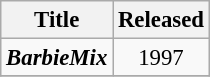<table class="wikitable" style="font-size:95%; text-align:center;">
<tr>
<th>Title</th>
<th>Released</th>
</tr>
<tr>
<td><strong><em>BarbieMix</em></strong></td>
<td>1997</td>
</tr>
<tr>
</tr>
</table>
